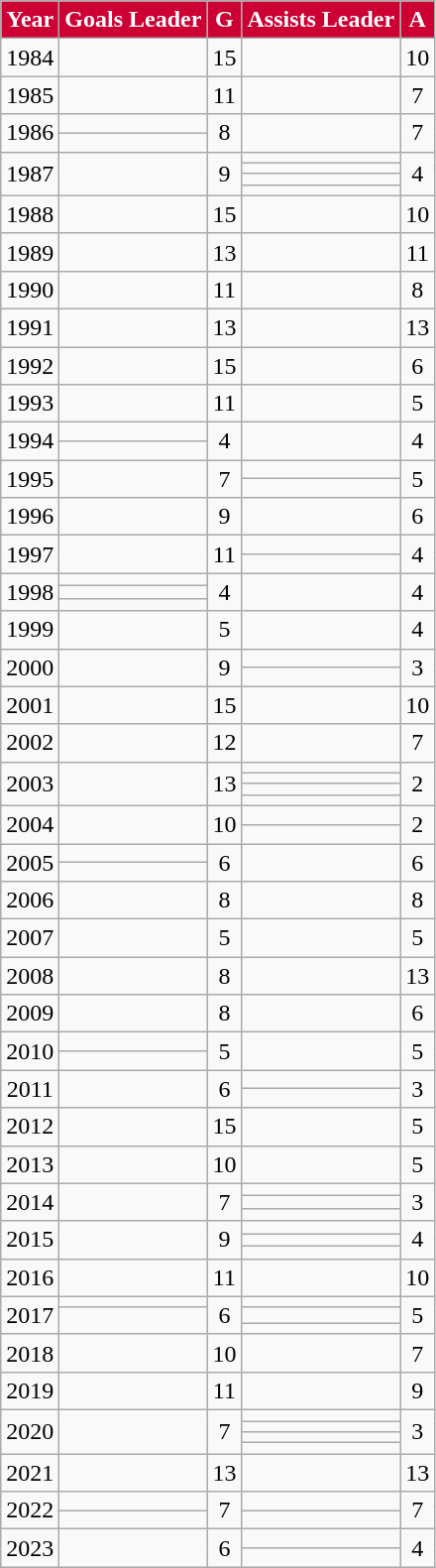<table class="wikitable sortable" style="font-size: %;text-align: center;">
<tr>
<th style= "background:#CC0033; color:white">Year</th>
<th style= "background:#CC0033; color:white">Goals Leader</th>
<th style= "background:#CC0033; color:white">G</th>
<th style= "background:#CC0033; color:white">Assists Leader</th>
<th style= "background:#CC0033; color:white">A</th>
</tr>
<tr>
<td>1984</td>
<td></td>
<td>15</td>
<td></td>
<td>10</td>
</tr>
<tr>
<td>1985</td>
<td></td>
<td>11</td>
<td></td>
<td>7</td>
</tr>
<tr>
<td rowspan=2>1986</td>
<td></td>
<td rowspan=2>8</td>
<td rowspan=2></td>
<td rowspan=2>7</td>
</tr>
<tr>
<td></td>
</tr>
<tr>
<td rowspan=4>1987</td>
<td rowspan=4></td>
<td rowspan=4>9</td>
<td></td>
<td rowspan=4>4</td>
</tr>
<tr>
<td></td>
</tr>
<tr>
<td></td>
</tr>
<tr>
<td></td>
</tr>
<tr>
<td>1988</td>
<td></td>
<td>15</td>
<td></td>
<td>10</td>
</tr>
<tr>
<td>1989</td>
<td></td>
<td>13</td>
<td></td>
<td>11</td>
</tr>
<tr>
<td>1990</td>
<td></td>
<td>11</td>
<td></td>
<td>8</td>
</tr>
<tr>
<td>1991</td>
<td></td>
<td>13</td>
<td></td>
<td>13</td>
</tr>
<tr>
<td>1992</td>
<td></td>
<td>15</td>
<td></td>
<td>6</td>
</tr>
<tr>
<td>1993</td>
<td></td>
<td>11</td>
<td></td>
<td>5</td>
</tr>
<tr>
<td rowspan=2>1994</td>
<td></td>
<td rowspan=2>4</td>
<td rowspan=2></td>
<td rowspan=2>4</td>
</tr>
<tr>
<td></td>
</tr>
<tr>
<td rowspan=2>1995</td>
<td rowspan=2></td>
<td rowspan=2>7</td>
<td></td>
<td rowspan=2>5</td>
</tr>
<tr>
<td></td>
</tr>
<tr>
<td>1996</td>
<td></td>
<td>9</td>
<td></td>
<td>6</td>
</tr>
<tr>
<td rowspan=2>1997</td>
<td rowspan=2></td>
<td rowspan=2>11</td>
<td></td>
<td rowspan=2>4</td>
</tr>
<tr>
<td></td>
</tr>
<tr>
<td rowspan=3>1998</td>
<td></td>
<td rowspan=3>4</td>
<td rowspan=3></td>
<td rowspan=3>4</td>
</tr>
<tr>
<td></td>
</tr>
<tr>
<td></td>
</tr>
<tr>
<td>1999</td>
<td></td>
<td>5</td>
<td></td>
<td>4</td>
</tr>
<tr>
<td rowspan=2>2000</td>
<td rowspan=2></td>
<td rowspan=2>9</td>
<td></td>
<td rowspan=2>3</td>
</tr>
<tr>
<td></td>
</tr>
<tr>
<td>2001</td>
<td></td>
<td>15</td>
<td></td>
<td>10</td>
</tr>
<tr>
<td>2002</td>
<td></td>
<td>12</td>
<td></td>
<td>7</td>
</tr>
<tr>
<td rowspan=4>2003</td>
<td rowspan=4></td>
<td rowspan=4>13</td>
<td></td>
<td rowspan=4>2</td>
</tr>
<tr>
<td></td>
</tr>
<tr>
<td></td>
</tr>
<tr>
<td></td>
</tr>
<tr>
<td rowspan=2>2004</td>
<td rowspan=2></td>
<td rowspan=2>10</td>
<td></td>
<td rowspan=2>2</td>
</tr>
<tr>
<td></td>
</tr>
<tr>
<td rowspan=2>2005</td>
<td></td>
<td rowspan=2>6</td>
<td rowspan=2></td>
<td rowspan=2>6</td>
</tr>
<tr>
<td></td>
</tr>
<tr>
<td>2006</td>
<td></td>
<td>8</td>
<td></td>
<td>8</td>
</tr>
<tr>
<td>2007</td>
<td></td>
<td>5</td>
<td></td>
<td>5</td>
</tr>
<tr>
<td>2008</td>
<td></td>
<td>8</td>
<td></td>
<td>13</td>
</tr>
<tr>
<td>2009</td>
<td></td>
<td>8</td>
<td></td>
<td>6</td>
</tr>
<tr>
<td rowspan=2>2010</td>
<td></td>
<td rowspan=2>5</td>
<td rowspan=2></td>
<td rowspan=2>5</td>
</tr>
<tr>
<td></td>
</tr>
<tr>
<td rowspan=2>2011</td>
<td rowspan=2></td>
<td rowspan=2>6</td>
<td></td>
<td rowspan=2>3</td>
</tr>
<tr>
<td></td>
</tr>
<tr>
<td>2012</td>
<td></td>
<td>15</td>
<td></td>
<td>5</td>
</tr>
<tr>
<td>2013</td>
<td></td>
<td>10</td>
<td></td>
<td>5</td>
</tr>
<tr>
<td rowspan=3>2014</td>
<td rowspan=3></td>
<td rowspan=3>7</td>
<td></td>
<td rowspan=3>3</td>
</tr>
<tr>
<td></td>
</tr>
<tr>
<td></td>
</tr>
<tr>
<td rowspan=3>2015</td>
<td rowspan=3></td>
<td rowspan=3>9</td>
<td></td>
<td rowspan=3>4</td>
</tr>
<tr>
<td></td>
</tr>
<tr>
<td></td>
</tr>
<tr>
<td>2016</td>
<td></td>
<td>11</td>
<td></td>
<td>10</td>
</tr>
<tr>
<td rowspan=3>2017</td>
<td></td>
<td rowspan=3>6</td>
<td></td>
<td rowspan=3>5</td>
</tr>
<tr>
<td rowspan=2></td>
<td></td>
</tr>
<tr>
<td></td>
</tr>
<tr>
<td>2018</td>
<td></td>
<td>10</td>
<td></td>
<td>7</td>
</tr>
<tr>
<td>2019</td>
<td></td>
<td>11</td>
<td></td>
<td>9</td>
</tr>
<tr>
<td rowspan=4>2020</td>
<td rowspan=4></td>
<td rowspan=4>7</td>
<td></td>
<td rowspan=4>3</td>
</tr>
<tr>
<td></td>
</tr>
<tr>
<td></td>
</tr>
<tr>
<td></td>
</tr>
<tr>
<td>2021</td>
<td></td>
<td>13</td>
<td></td>
<td>13</td>
</tr>
<tr>
<td rowspan=2>2022</td>
<td></td>
<td rowspan=2>7</td>
<td></td>
<td rowspan=2>7</td>
</tr>
<tr>
<td></td>
<td></td>
</tr>
<tr>
<td rowspan=2>2023</td>
<td rowspan=2></td>
<td rowspan=2>6</td>
<td></td>
<td rowspan=2>4</td>
</tr>
<tr>
<td></td>
</tr>
</table>
